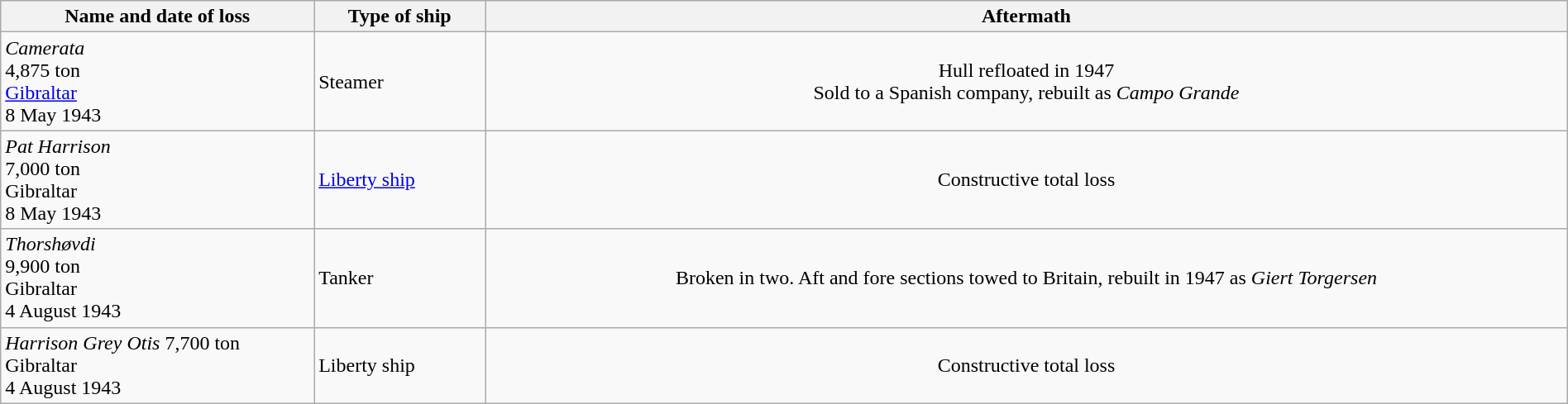<table class="wikitable sortable" width="100%">
<tr>
<th width=20% class=unsortable>Name and date of loss</th>
<th>Type of ship</th>
<th>Aftermath</th>
</tr>
<tr align="center">
<td align=left> <em>Camerata</em><br>4,875 ton<br><a href='#'>Gibraltar</a><br>8 May 1943</td>
<td align=left>Steamer</td>
<td>Hull refloated in 1947<br>Sold to a Spanish company, rebuilt as <em>Campo Grande</em></td>
</tr>
<tr align="center">
<td align=left> <em>Pat Harrison</em><br>7,000 ton<br>Gibraltar<br>8 May 1943</td>
<td align=left><a href='#'>Liberty ship</a></td>
<td>Constructive total loss</td>
</tr>
<tr align="center">
<td align=left> <em>Thorshøvdi</em><br>9,900 ton<br>Gibraltar<br>4 August 1943</td>
<td align=left>Tanker</td>
<td>Broken in two. Aft and fore sections towed to Britain, rebuilt in 1947 as <em>Giert Torgersen</em></td>
</tr>
<tr align="center">
<td align=left> <em>Harrison Grey Otis </em> 7,700 ton<br>Gibraltar<br>4 August 1943</td>
<td align=left>Liberty ship</td>
<td>Constructive total loss</td>
</tr>
</table>
